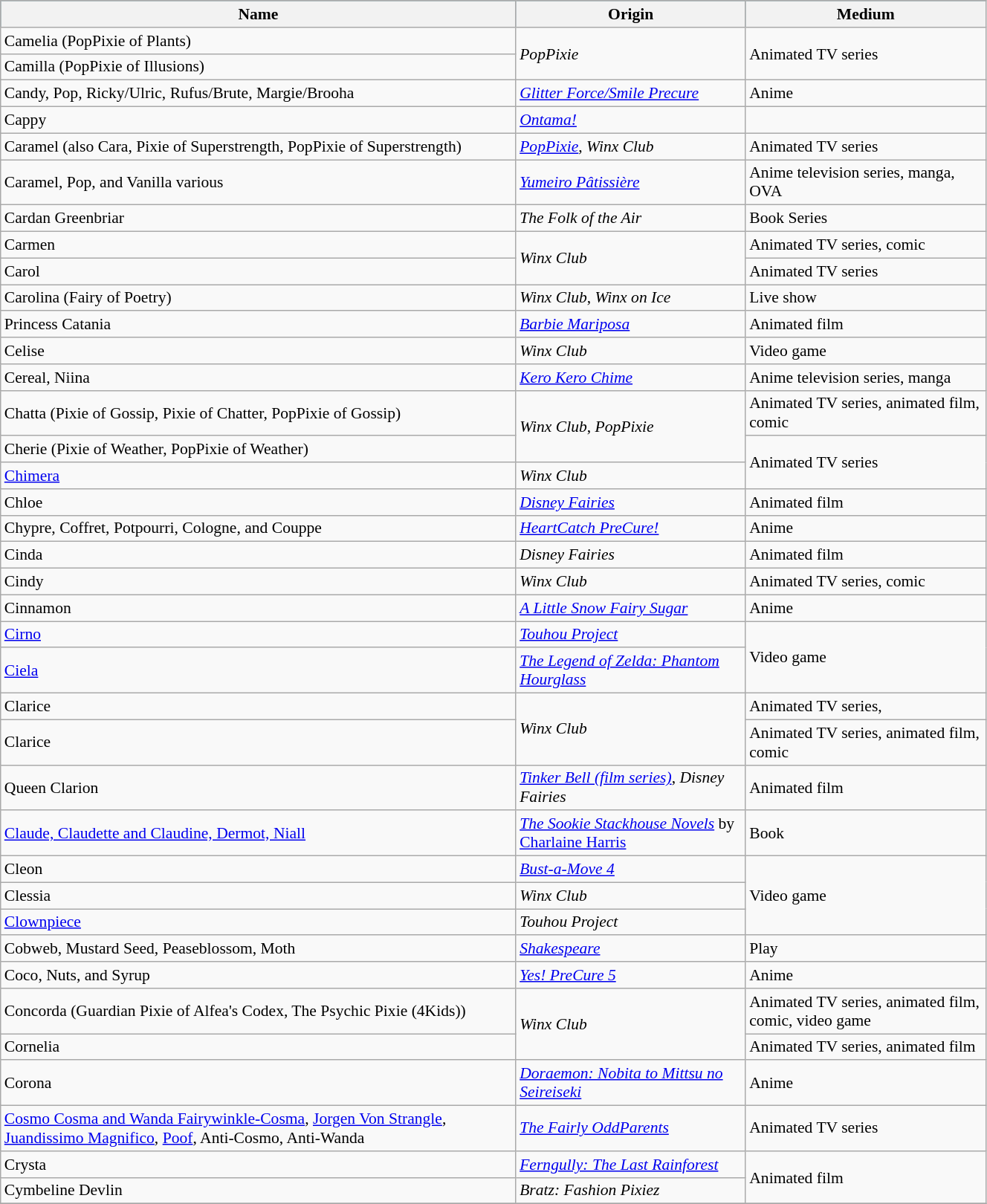<table class="wikitable sortable" style="width:70%; font-size:90%;">
<tr style="background:#115a6c;">
<th>Name</th>
<th>Origin</th>
<th>Medium</th>
</tr>
<tr>
<td>Camelia (PopPixie of Plants)</td>
<td rowspan="2"><em>PopPixie</em></td>
<td rowspan="2">Animated TV series</td>
</tr>
<tr>
<td>Camilla (PopPixie of Illusions)</td>
</tr>
<tr>
<td>Candy, Pop, Ricky/Ulric, Rufus/Brute, Margie/Brooha</td>
<td><em><a href='#'>Glitter Force/Smile Precure</a></em></td>
<td>Anime</td>
</tr>
<tr>
<td>Cappy</td>
<td><em><a href='#'>Ontama!</a></em></td>
<td></td>
</tr>
<tr>
<td>Caramel (also Cara, Pixie of Superstrength, PopPixie of Superstrength)</td>
<td><em><a href='#'>PopPixie</a></em>, <em>Winx Club</em></td>
<td>Animated TV series</td>
</tr>
<tr>
<td>Caramel, Pop, and Vanilla various</td>
<td><em><a href='#'>Yumeiro Pâtissière</a></em></td>
<td>Anime television series, manga, OVA</td>
</tr>
<tr>
<td>Cardan Greenbriar</td>
<td><em>The Folk of the Air</em></td>
<td>Book Series</td>
</tr>
<tr>
<td>Carmen</td>
<td rowspan="2"><em>Winx Club</em></td>
<td>Animated TV series, comic</td>
</tr>
<tr>
<td>Carol</td>
<td>Animated TV series</td>
</tr>
<tr>
<td>Carolina (Fairy of Poetry)</td>
<td><em>Winx Club</em>, <em>Winx on Ice</em></td>
<td>Live show</td>
</tr>
<tr>
<td>Princess Catania</td>
<td><em><a href='#'>Barbie Mariposa</a></em></td>
<td>Animated film</td>
</tr>
<tr>
<td>Celise</td>
<td><em>Winx Club</em></td>
<td>Video game</td>
</tr>
<tr>
<td>Cereal, Niina</td>
<td><em><a href='#'>Kero Kero Chime</a></em></td>
<td>Anime television series, manga</td>
</tr>
<tr>
<td>Chatta (Pixie of Gossip, Pixie of Chatter, PopPixie of Gossip)</td>
<td rowspan="2"><em>Winx Club</em>, <em>PopPixie</em></td>
<td>Animated TV series, animated film, comic</td>
</tr>
<tr>
<td>Cherie (Pixie of Weather, PopPixie of Weather)</td>
<td rowspan="2">Animated TV series</td>
</tr>
<tr>
<td><a href='#'>Chimera</a></td>
<td><em>Winx Club</em></td>
</tr>
<tr>
<td>Chloe</td>
<td><em><a href='#'>Disney Fairies</a></em></td>
<td>Animated film</td>
</tr>
<tr>
<td>Chypre, Coffret, Potpourri, Cologne, and Couppe</td>
<td><em><a href='#'>HeartCatch PreCure!</a></em></td>
<td>Anime</td>
</tr>
<tr>
<td>Cinda</td>
<td><em>Disney Fairies</em></td>
<td>Animated film</td>
</tr>
<tr>
<td>Cindy</td>
<td><em>Winx Club</em></td>
<td>Animated TV series, comic</td>
</tr>
<tr>
<td>Cinnamon</td>
<td><em><a href='#'>A Little Snow Fairy Sugar</a></em></td>
<td>Anime</td>
</tr>
<tr>
<td><a href='#'>Cirno</a></td>
<td><em><a href='#'>Touhou Project</a></em></td>
<td rowspan="2">Video game</td>
</tr>
<tr>
<td><a href='#'>Ciela</a></td>
<td><em><a href='#'>The Legend of Zelda: Phantom Hourglass</a></em></td>
</tr>
<tr>
<td>Clarice</td>
<td rowspan="2"><em>Winx Club</em></td>
<td>Animated TV series,</td>
</tr>
<tr>
<td>Clarice</td>
<td>Animated TV series, animated film, comic</td>
</tr>
<tr>
<td>Queen Clarion</td>
<td><em><a href='#'>Tinker Bell (film series)</a></em>, <em>Disney Fairies</em></td>
<td>Animated film</td>
</tr>
<tr>
<td><a href='#'>Claude, Claudette and Claudine, Dermot, Niall</a></td>
<td><em><a href='#'>The Sookie Stackhouse Novels</a></em> by <a href='#'>Charlaine Harris</a></td>
<td>Book</td>
</tr>
<tr>
<td>Cleon</td>
<td><em><a href='#'>Bust-a-Move 4</a></em></td>
<td rowspan="3">Video game</td>
</tr>
<tr>
<td>Clessia</td>
<td><em>Winx Club</em></td>
</tr>
<tr>
<td><a href='#'>Clownpiece</a></td>
<td><em>Touhou Project</em></td>
</tr>
<tr>
<td>Cobweb, Mustard Seed, Peaseblossom, Moth</td>
<td><em><a href='#'>Shakespeare</a></em></td>
<td>Play</td>
</tr>
<tr>
<td>Coco, Nuts, and Syrup</td>
<td><em><a href='#'>Yes! PreCure 5</a></em></td>
<td>Anime</td>
</tr>
<tr>
<td>Concorda (Guardian Pixie of Alfea's Codex, The Psychic Pixie (4Kids))</td>
<td rowspan="2"><em>Winx Club</em></td>
<td>Animated TV series, animated film, comic, video game</td>
</tr>
<tr>
<td>Cornelia</td>
<td>Animated TV series, animated film</td>
</tr>
<tr>
<td>Corona</td>
<td><em><a href='#'>Doraemon: Nobita to Mittsu no Seireiseki</a></em></td>
<td>Anime</td>
</tr>
<tr>
<td><a href='#'>Cosmo Cosma and Wanda Fairywinkle-Cosma</a>, <a href='#'>Jorgen Von Strangle</a>, <a href='#'>Juandissimo Magnifico</a>, <a href='#'>Poof</a>, Anti-Cosmo, Anti-Wanda</td>
<td><em><a href='#'>The Fairly OddParents</a></em></td>
<td>Animated TV series</td>
</tr>
<tr>
<td>Crysta</td>
<td><em><a href='#'>Ferngully: The Last Rainforest</a></em></td>
<td rowspan="2">Animated film</td>
</tr>
<tr>
<td>Cymbeline Devlin</td>
<td><em>Bratz: Fashion Pixiez</em></td>
</tr>
<tr>
</tr>
</table>
